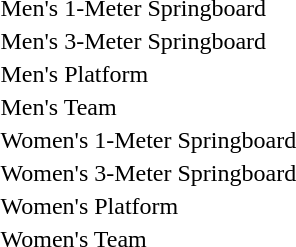<table>
<tr>
<td>Men's 1-Meter Springboard</td>
<td></td>
<td></td>
<td></td>
</tr>
<tr>
<td>Men's 3-Meter Springboard</td>
<td></td>
<td></td>
<td></td>
</tr>
<tr>
<td>Men's Platform</td>
<td></td>
<td></td>
<td></td>
</tr>
<tr>
<td>Men's Team</td>
<td></td>
<td></td>
<td></td>
</tr>
<tr>
<td>Women's 1-Meter Springboard</td>
<td></td>
<td></td>
<td></td>
</tr>
<tr>
<td>Women's 3-Meter Springboard</td>
<td></td>
<td></td>
<td></td>
</tr>
<tr>
<td>Women's Platform</td>
<td></td>
<td></td>
<td></td>
</tr>
<tr>
<td>Women's Team</td>
<td></td>
<td></td>
<td></td>
</tr>
</table>
